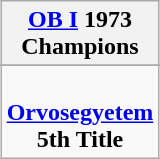<table class="wikitable" style="text-align: center; margin: 0 auto;">
<tr>
<th><a href='#'>OB I</a> 1973<br>Champions</th>
</tr>
<tr>
</tr>
<tr>
<td> <br><strong><a href='#'>Orvosegyetem</a></strong><br><strong>5th Title</strong></td>
</tr>
</table>
